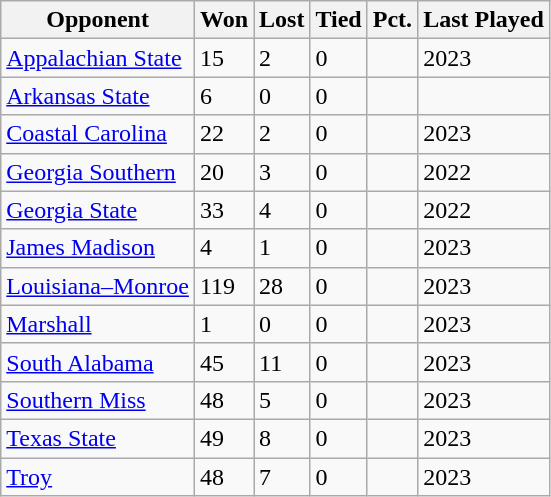<table class="wikitable sortable">
<tr>
<th>Opponent</th>
<th>Won</th>
<th>Lost</th>
<th>Tied</th>
<th>Pct.</th>
<th>Last Played</th>
</tr>
<tr>
<td><a href='#'>Appalachian State</a></td>
<td>15</td>
<td>2</td>
<td>0</td>
<td></td>
<td>2023</td>
</tr>
<tr>
<td><a href='#'>Arkansas State</a></td>
<td>6</td>
<td>0</td>
<td>0</td>
<td></td>
<td></td>
</tr>
<tr>
<td><a href='#'>Coastal Carolina</a></td>
<td>22</td>
<td>2</td>
<td>0</td>
<td></td>
<td>2023</td>
</tr>
<tr>
<td><a href='#'>Georgia Southern</a></td>
<td>20</td>
<td>3</td>
<td>0</td>
<td></td>
<td>2022</td>
</tr>
<tr>
<td><a href='#'>Georgia State</a></td>
<td>33</td>
<td>4</td>
<td>0</td>
<td></td>
<td>2022</td>
</tr>
<tr>
<td><a href='#'>James Madison</a></td>
<td>4</td>
<td>1</td>
<td>0</td>
<td></td>
<td>2023</td>
</tr>
<tr>
<td><a href='#'>Louisiana–Monroe</a></td>
<td>119</td>
<td>28</td>
<td>0</td>
<td></td>
<td>2023</td>
</tr>
<tr>
<td><a href='#'>Marshall</a></td>
<td>1</td>
<td>0</td>
<td>0</td>
<td></td>
<td>2023</td>
</tr>
<tr>
<td><a href='#'>South Alabama</a></td>
<td>45</td>
<td>11</td>
<td>0</td>
<td></td>
<td>2023</td>
</tr>
<tr>
<td><a href='#'>Southern Miss</a></td>
<td>48</td>
<td>5</td>
<td>0</td>
<td></td>
<td>2023</td>
</tr>
<tr>
<td><a href='#'>Texas State</a></td>
<td>49</td>
<td>8</td>
<td>0</td>
<td></td>
<td>2023</td>
</tr>
<tr>
<td><a href='#'>Troy</a></td>
<td>48</td>
<td>7</td>
<td>0</td>
<td></td>
<td>2023</td>
</tr>
</table>
